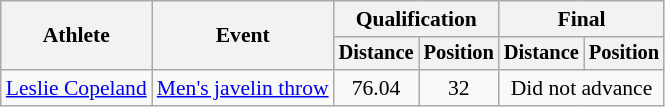<table class=wikitable style="font-size:90%">
<tr>
<th rowspan="2">Athlete</th>
<th rowspan="2">Event</th>
<th colspan="2">Qualification</th>
<th colspan="2">Final</th>
</tr>
<tr style="font-size:95%">
<th>Distance</th>
<th>Position</th>
<th>Distance</th>
<th>Position</th>
</tr>
<tr align=center>
<td align=left><a href='#'>Leslie Copeland</a></td>
<td align=left><a href='#'>Men's javelin throw</a></td>
<td>76.04</td>
<td>32</td>
<td colspan=2>Did not advance</td>
</tr>
</table>
